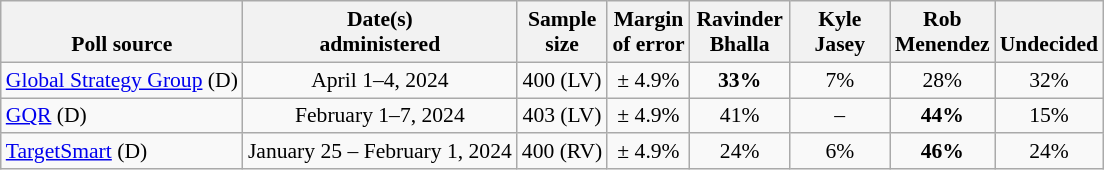<table class="wikitable" style="font-size:90%;text-align:center;">
<tr valign=bottom>
<th>Poll source</th>
<th>Date(s)<br>administered</th>
<th>Sample<br>size</th>
<th>Margin<br>of error</th>
<th style="width:60px;">Ravinder<br>Bhalla</th>
<th style="width:60px;">Kyle<br>Jasey</th>
<th style="width:60px;">Rob<br>Menendez</th>
<th>Undecided</th>
</tr>
<tr>
<td style="text-align:left;"><a href='#'>Global Strategy Group</a> (D)</td>
<td>April 1–4, 2024</td>
<td>400 (LV)</td>
<td>± 4.9%</td>
<td><strong>33%</strong></td>
<td>7%</td>
<td>28%</td>
<td>32%</td>
</tr>
<tr>
<td style="text-align:left;"><a href='#'>GQR</a> (D)</td>
<td>February 1–7, 2024</td>
<td>403 (LV)</td>
<td>± 4.9%</td>
<td>41%</td>
<td>–</td>
<td><strong>44%</strong></td>
<td>15%</td>
</tr>
<tr>
<td style="text-align:left;"><a href='#'>TargetSmart</a> (D)</td>
<td>January 25 – February 1, 2024</td>
<td>400 (RV)</td>
<td>± 4.9%</td>
<td>24%</td>
<td>6%</td>
<td><strong>46%</strong></td>
<td>24%</td>
</tr>
</table>
